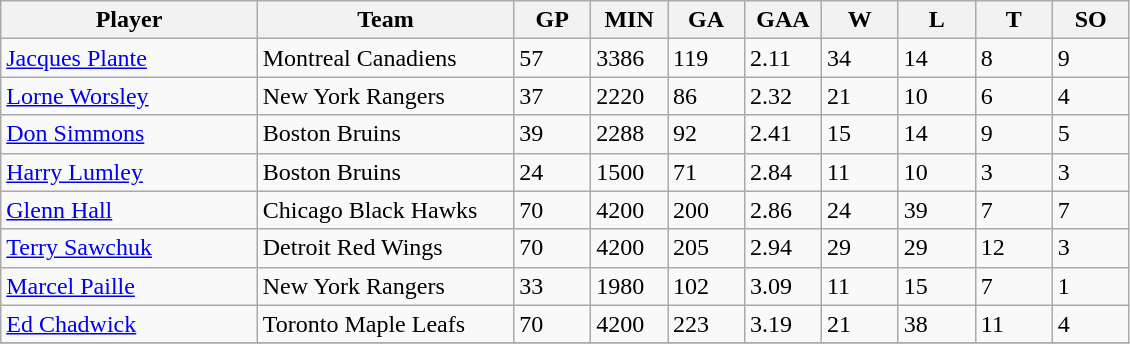<table class="wikitable">
<tr>
<th bgcolor="#DDDDFF" width="20%">Player</th>
<th bgcolor="#DDDDFF" width="20%">Team</th>
<th bgcolor="#DDDDFF" width="6%">GP</th>
<th bgcolor="#DDDDFF" width="6%">MIN</th>
<th bgcolor="#DDDDFF" width="6%">GA</th>
<th bgcolor="#DDDDFF" width="6%">GAA</th>
<th bgcolor="#DDDDFF" width="6%">W</th>
<th bgcolor="#DDDDFF" width="6%">L</th>
<th bgcolor="#DDDDFF" width="6%">T</th>
<th bgcolor="#DDDDFF" width="6%">SO</th>
</tr>
<tr>
<td><a href='#'>Jacques Plante</a></td>
<td>Montreal Canadiens</td>
<td>57</td>
<td>3386</td>
<td>119</td>
<td>2.11</td>
<td>34</td>
<td>14</td>
<td>8</td>
<td>9</td>
</tr>
<tr>
<td><a href='#'>Lorne Worsley</a></td>
<td>New York Rangers</td>
<td>37</td>
<td>2220</td>
<td>86</td>
<td>2.32</td>
<td>21</td>
<td>10</td>
<td>6</td>
<td>4</td>
</tr>
<tr>
<td><a href='#'>Don Simmons</a></td>
<td>Boston Bruins</td>
<td>39</td>
<td>2288</td>
<td>92</td>
<td>2.41</td>
<td>15</td>
<td>14</td>
<td>9</td>
<td>5</td>
</tr>
<tr>
<td><a href='#'>Harry Lumley</a></td>
<td>Boston Bruins</td>
<td>24</td>
<td>1500</td>
<td>71</td>
<td>2.84</td>
<td>11</td>
<td>10</td>
<td>3</td>
<td>3</td>
</tr>
<tr>
<td><a href='#'>Glenn Hall</a></td>
<td>Chicago Black Hawks</td>
<td>70</td>
<td>4200</td>
<td>200</td>
<td>2.86</td>
<td>24</td>
<td>39</td>
<td>7</td>
<td>7</td>
</tr>
<tr>
<td><a href='#'>Terry Sawchuk</a></td>
<td>Detroit Red Wings</td>
<td>70</td>
<td>4200</td>
<td>205</td>
<td>2.94</td>
<td>29</td>
<td>29</td>
<td>12</td>
<td>3</td>
</tr>
<tr>
<td><a href='#'>Marcel Paille</a></td>
<td>New York Rangers</td>
<td>33</td>
<td>1980</td>
<td>102</td>
<td>3.09</td>
<td>11</td>
<td>15</td>
<td>7</td>
<td>1</td>
</tr>
<tr>
<td><a href='#'>Ed Chadwick</a></td>
<td>Toronto Maple Leafs</td>
<td>70</td>
<td>4200</td>
<td>223</td>
<td>3.19</td>
<td>21</td>
<td>38</td>
<td>11</td>
<td>4</td>
</tr>
<tr>
</tr>
</table>
